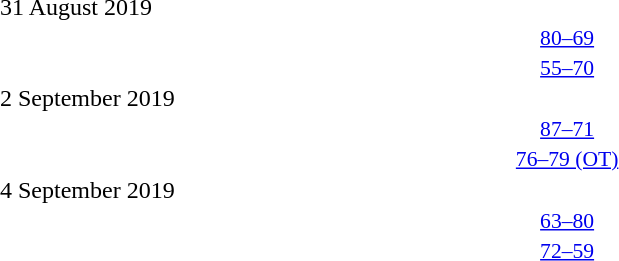<table style="width:100%;" cellspacing="1">
<tr>
<th width=25%></th>
<th width=2%></th>
<th width=6%></th>
<th width=2%></th>
<th width=25%></th>
</tr>
<tr>
<td>31 August 2019</td>
</tr>
<tr style=font-size:90%>
<td align=right></td>
<td></td>
<td align=center><a href='#'>80–69</a></td>
<td></td>
<td></td>
<td></td>
</tr>
<tr style=font-size:90%>
<td align=right></td>
<td></td>
<td align=center><a href='#'>55–70</a></td>
<td></td>
<td></td>
<td></td>
</tr>
<tr>
<td>2 September 2019</td>
</tr>
<tr style=font-size:90%>
<td align=right></td>
<td></td>
<td align=center><a href='#'>87–71</a></td>
<td></td>
<td></td>
<td></td>
</tr>
<tr style=font-size:90%>
<td align=right></td>
<td></td>
<td align=center><a href='#'>76–79 (OT)</a></td>
<td></td>
<td></td>
<td></td>
</tr>
<tr>
<td>4 September 2019</td>
</tr>
<tr style=font-size:90%>
<td align=right></td>
<td></td>
<td align=center><a href='#'>63–80</a></td>
<td></td>
<td></td>
<td></td>
</tr>
<tr style=font-size:90%>
<td align=right></td>
<td></td>
<td align=center><a href='#'>72–59</a></td>
<td></td>
<td></td>
<td></td>
</tr>
</table>
